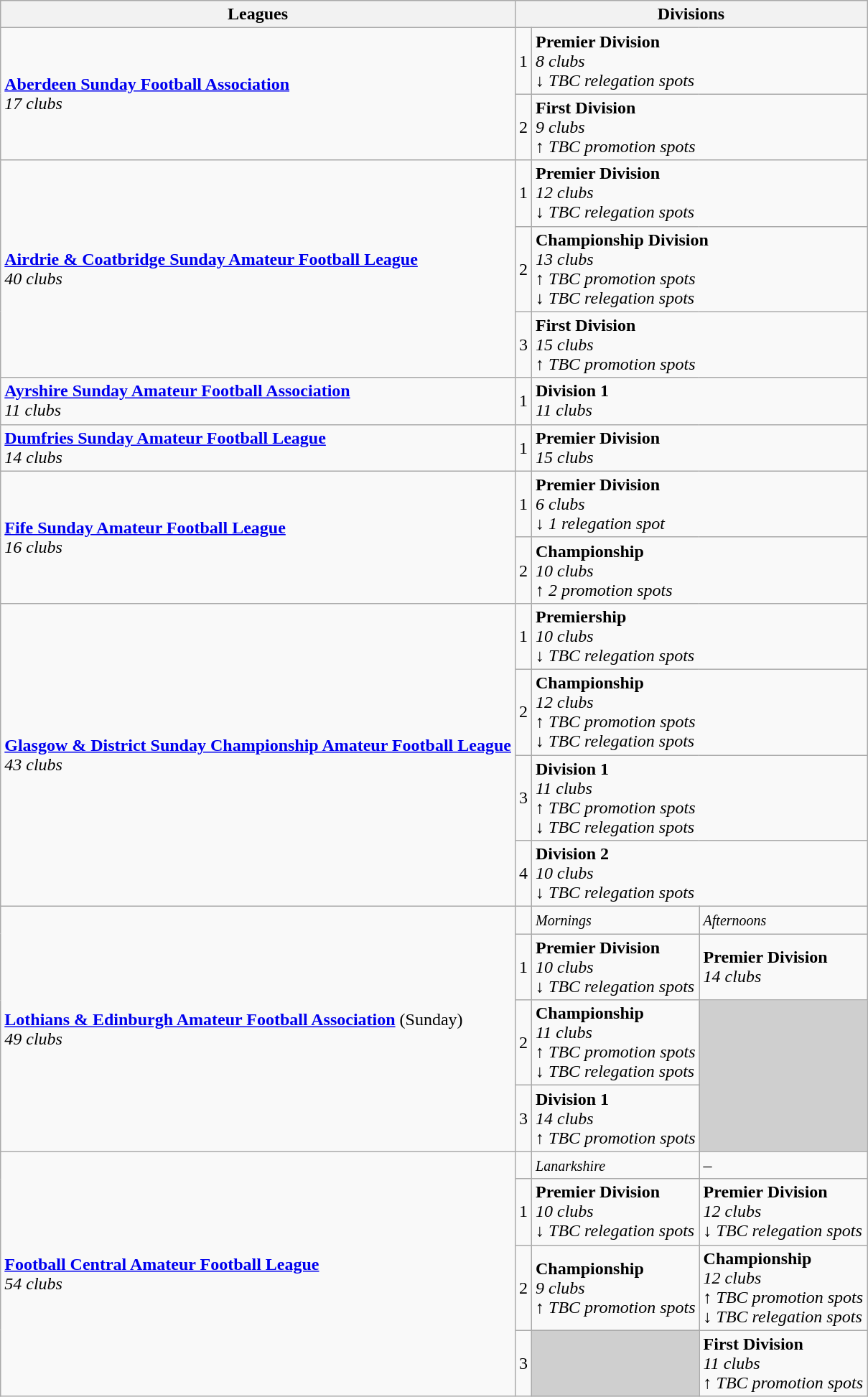<table class="wikitable">
<tr>
<th>Leagues</th>
<th colspan="3">Divisions</th>
</tr>
<tr>
<td rowspan="2"><strong><a href='#'>Aberdeen Sunday Football Association</a></strong><br><em>17 clubs</em></td>
<td>1</td>
<td colspan="2"><strong>Premier Division</strong><br><em>8 clubs</em><br><em>↓ TBC relegation spots</em></td>
</tr>
<tr>
<td>2</td>
<td colspan="2"><strong>First Division</strong><br><em>9 clubs</em><br><em>↑ TBC promotion spots</em></td>
</tr>
<tr>
<td rowspan="3"><strong><a href='#'>Airdrie & Coatbridge Sunday Amateur Football League</a></strong><br><em>40 clubs</em></td>
<td>1</td>
<td colspan="2"><strong>Premier Division</strong><br><em>12 clubs</em><br><em>↓ TBC relegation spots</em></td>
</tr>
<tr>
<td>2</td>
<td colspan="2"><strong>Championship Division</strong><br><em>13 clubs</em><br><em>↑ TBC promotion spots</em><br><em>↓ TBC relegation spots</em></td>
</tr>
<tr>
<td>3</td>
<td colspan="2"><strong>First Division</strong><br><em>15 clubs</em><br><em>↑ TBC promotion spots</em></td>
</tr>
<tr>
<td><strong><a href='#'>Ayrshire Sunday Amateur Football Association</a></strong><br><em>11 clubs</em></td>
<td>1</td>
<td colspan="2"><strong>Division 1</strong><br><em>11 clubs</em></td>
</tr>
<tr>
<td><strong><a href='#'>Dumfries Sunday Amateur Football League</a></strong><br><em>14 clubs</em></td>
<td>1</td>
<td colspan="2"><strong>Premier Division</strong><br><em>15 clubs</em></td>
</tr>
<tr>
<td rowspan="2"><strong><a href='#'>Fife Sunday Amateur Football League</a></strong><br><em>16 clubs</em></td>
<td>1</td>
<td colspan="2"><strong>Premier Division</strong><br><em>6 clubs</em><br><em>↓ 1 relegation spot</em></td>
</tr>
<tr>
<td>2</td>
<td colspan="2"><strong>Championship</strong><br><em>10 clubs</em><br><em>↑ 2 promotion spots</em></td>
</tr>
<tr>
<td rowspan="4"><strong><a href='#'>Glasgow & District Sunday Championship Amateur Football League</a></strong><br><em>43 clubs</em></td>
<td>1</td>
<td colspan="2"><strong>Premiership</strong><br><em>10 clubs</em><br><em>↓ TBC relegation spots</em></td>
</tr>
<tr>
<td>2</td>
<td colspan="2"><strong>Championship</strong><br><em>12 clubs</em><br><em>↑ TBC promotion spots</em><br><em>↓ TBC relegation spots</em></td>
</tr>
<tr>
<td>3</td>
<td colspan="2"><strong>Division 1</strong><br><em>11 clubs</em><br><em>↑ TBC promotion spots</em><br><em>↓ TBC relegation spots</em></td>
</tr>
<tr>
<td>4</td>
<td colspan="2"><strong>Division 2</strong><br><em>10 clubs</em><br><em>↓ TBC relegation spots</em></td>
</tr>
<tr>
<td rowspan="4"><strong><a href='#'>Lothians & Edinburgh Amateur Football Association</a></strong> (Sunday)<br><em>49 clubs</em></td>
<td></td>
<td><em><small>Mornings</small></em></td>
<td><em><small>Afternoons</small></em></td>
</tr>
<tr>
<td>1</td>
<td><strong>Premier Division</strong><br><em>10 clubs</em><br><em>↓ TBC relegation spots</em></td>
<td><strong>Premier Division</strong><br><em>14 clubs</em></td>
</tr>
<tr>
<td>2</td>
<td><strong>Championship</strong><br><em>11 clubs</em><br><em>↑ TBC promotion spots</em><br><em>↓ TBC relegation spots</em></td>
<th rowspan="2" style="background-color: #cfcfcf"></th>
</tr>
<tr>
<td>3</td>
<td><strong>Division 1</strong><br><em>14 clubs</em><br><em>↑ TBC promotion spots</em></td>
</tr>
<tr>
<td rowspan="4"><strong><a href='#'>Football Central Amateur Football League</a></strong><br><em>54 clubs</em></td>
<td></td>
<td><em><small>Lanarkshire</small></em></td>
<td>–</td>
</tr>
<tr>
<td>1</td>
<td><strong>Premier Division</strong><br><em>10 clubs</em><br><em>↓ TBC relegation spots</em></td>
<td><strong>Premier Division</strong><br><em>12 clubs</em><br><em>↓ TBC relegation spots</em></td>
</tr>
<tr>
<td>2</td>
<td><strong>Championship</strong><br><em>9 clubs</em><br><em>↑ TBC promotion spots</em></td>
<td><strong>Championship</strong><br><em>12 clubs</em><br><em>↑ TBC promotion spots</em><br><em>↓ TBC relegation spots</em></td>
</tr>
<tr>
<td>3</td>
<th style="background-color: #cfcfcf"></th>
<td><strong>First Division</strong><br><em>11 clubs</em><br><em>↑ TBC promotion spots</em></td>
</tr>
</table>
